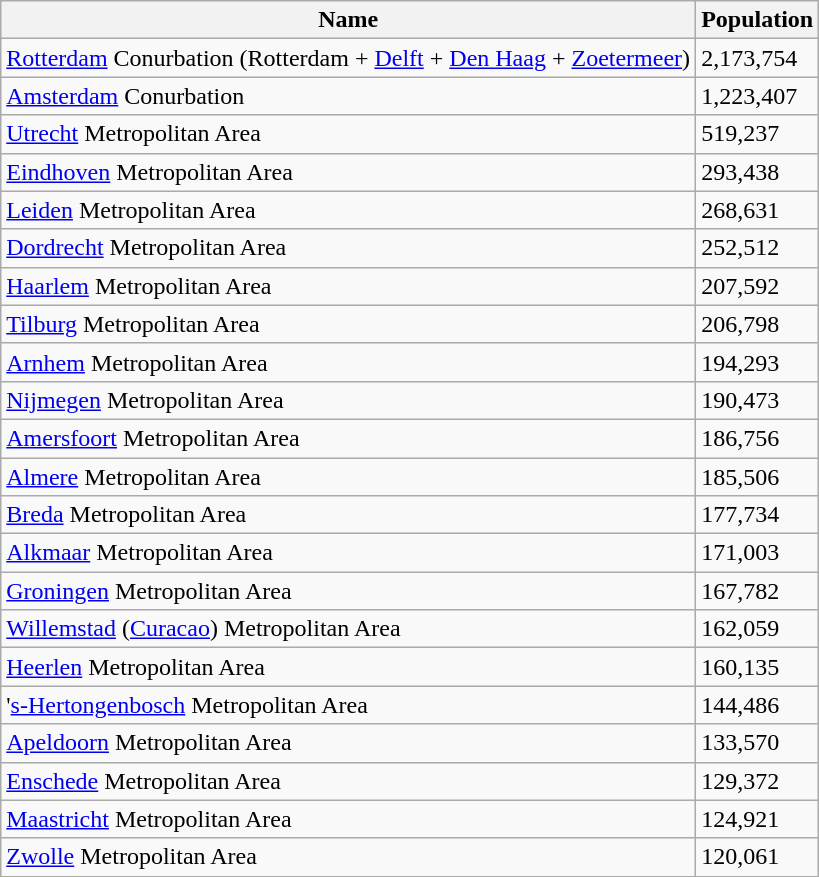<table class="wikitable sortable">
<tr>
<th>Name</th>
<th>Population</th>
</tr>
<tr>
<td><a href='#'>Rotterdam</a> Conurbation (Rotterdam + <a href='#'>Delft</a> + <a href='#'>Den Haag</a> + <a href='#'>Zoetermeer</a>)</td>
<td>2,173,754</td>
</tr>
<tr>
<td><a href='#'>Amsterdam</a> Conurbation</td>
<td>1,223,407</td>
</tr>
<tr>
<td><a href='#'>Utrecht</a> Metropolitan Area</td>
<td>519,237</td>
</tr>
<tr>
<td><a href='#'>Eindhoven</a> Metropolitan Area</td>
<td>293,438</td>
</tr>
<tr>
<td><a href='#'>Leiden</a> Metropolitan Area</td>
<td>268,631</td>
</tr>
<tr>
<td><a href='#'>Dordrecht</a> Metropolitan Area</td>
<td>252,512</td>
</tr>
<tr>
<td><a href='#'>Haarlem</a> Metropolitan Area</td>
<td>207,592</td>
</tr>
<tr>
<td><a href='#'>Tilburg</a> Metropolitan Area</td>
<td>206,798</td>
</tr>
<tr>
<td><a href='#'>Arnhem</a> Metropolitan Area</td>
<td>194,293</td>
</tr>
<tr>
<td><a href='#'>Nijmegen</a> Metropolitan Area</td>
<td>190,473</td>
</tr>
<tr>
<td><a href='#'>Amersfoort</a> Metropolitan Area</td>
<td>186,756</td>
</tr>
<tr>
<td><a href='#'>Almere</a> Metropolitan Area</td>
<td>185,506</td>
</tr>
<tr>
<td><a href='#'>Breda</a> Metropolitan Area</td>
<td>177,734</td>
</tr>
<tr>
<td><a href='#'>Alkmaar</a> Metropolitan Area</td>
<td>171,003</td>
</tr>
<tr>
<td><a href='#'>Groningen</a> Metropolitan Area</td>
<td>167,782</td>
</tr>
<tr>
<td><a href='#'>Willemstad</a> (<a href='#'>Curacao</a>) Metropolitan Area</td>
<td>162,059</td>
</tr>
<tr>
<td><a href='#'>Heerlen</a> Metropolitan Area</td>
<td>160,135</td>
</tr>
<tr>
<td>'<a href='#'>s-Hertongenbosch</a> Metropolitan Area</td>
<td>144,486</td>
</tr>
<tr>
<td><a href='#'>Apeldoorn</a> Metropolitan Area</td>
<td>133,570</td>
</tr>
<tr>
<td><a href='#'>Enschede</a> Metropolitan Area</td>
<td>129,372</td>
</tr>
<tr>
<td><a href='#'>Maastricht</a> Metropolitan Area</td>
<td>124,921</td>
</tr>
<tr>
<td><a href='#'>Zwolle</a> Metropolitan Area</td>
<td>120,061</td>
</tr>
</table>
